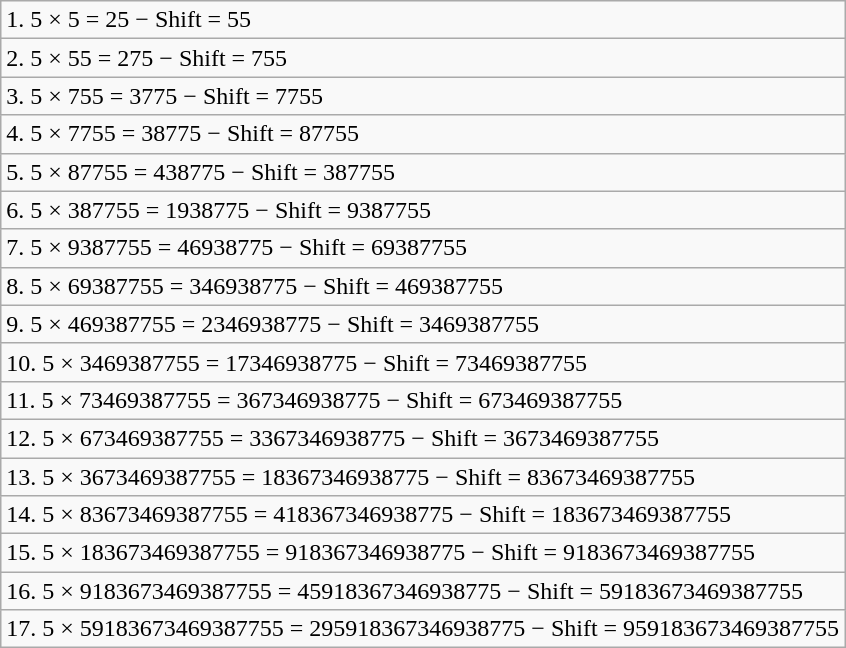<table class="wikitable">
<tr>
<td>1. 5 × 5 = 25 − Shift = 55</td>
</tr>
<tr>
<td>2. 5 × 55 = 275 − Shift = 755</td>
</tr>
<tr>
<td>3. 5 × 755 = 3775 − Shift = 7755</td>
</tr>
<tr>
<td>4. 5 × 7755 = 38775 − Shift = 87755</td>
</tr>
<tr>
<td>5. 5 × 87755 = 438775 − Shift = 387755</td>
</tr>
<tr>
<td>6. 5 × 387755 = 1938775 − Shift = 9387755</td>
</tr>
<tr>
<td>7. 5 × 9387755 = 46938775 − Shift = 69387755</td>
</tr>
<tr>
<td>8. 5 × 69387755 = 346938775 − Shift = 469387755</td>
</tr>
<tr>
<td>9. 5 × 469387755 = 2346938775 − Shift = 3469387755</td>
</tr>
<tr>
<td>10. 5 × 3469387755 = 17346938775 − Shift = 73469387755</td>
</tr>
<tr>
<td>11. 5 × 73469387755 = 367346938775 − Shift = 673469387755</td>
</tr>
<tr>
<td>12. 5 × 673469387755 = 3367346938775 − Shift = 3673469387755</td>
</tr>
<tr>
<td>13. 5 × 3673469387755 = 18367346938775 − Shift = 83673469387755</td>
</tr>
<tr>
<td>14. 5 × 83673469387755 = 418367346938775 − Shift = 183673469387755</td>
</tr>
<tr>
<td>15. 5 × 183673469387755 = 918367346938775 − Shift = 9183673469387755</td>
</tr>
<tr>
<td>16. 5 × 9183673469387755 = 45918367346938775 − Shift = 59183673469387755</td>
</tr>
<tr>
<td>17. 5 × 59183673469387755 = 295918367346938775 − Shift = 959183673469387755</td>
</tr>
</table>
